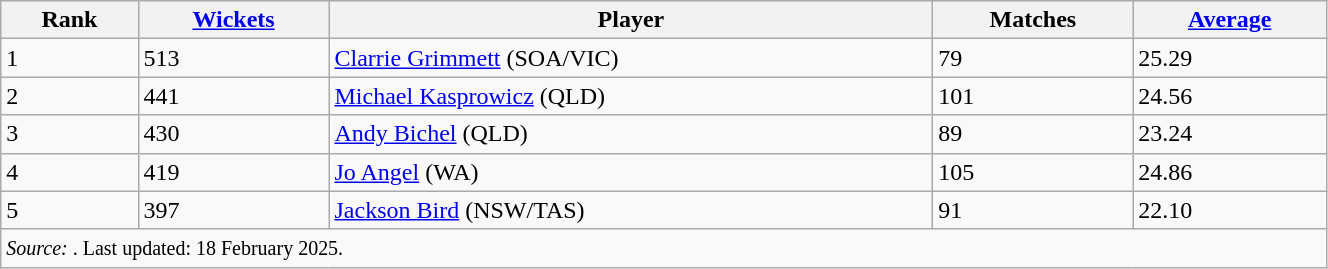<table class="wikitable" style="width:70%;">
<tr>
<th>Rank</th>
<th><a href='#'>Wickets</a></th>
<th>Player</th>
<th>Matches</th>
<th><a href='#'>Average</a></th>
</tr>
<tr>
<td>1</td>
<td>513</td>
<td><a href='#'>Clarrie Grimmett</a> (SOA/VIC)</td>
<td>79</td>
<td>25.29</td>
</tr>
<tr>
<td>2</td>
<td>441</td>
<td><a href='#'>Michael Kasprowicz</a> (QLD)</td>
<td>101</td>
<td>24.56</td>
</tr>
<tr>
<td>3</td>
<td>430</td>
<td><a href='#'>Andy Bichel</a> (QLD)</td>
<td>89</td>
<td>23.24</td>
</tr>
<tr>
<td>4</td>
<td>419</td>
<td><a href='#'>Jo Angel</a> (WA)</td>
<td>105</td>
<td>24.86</td>
</tr>
<tr>
<td>5</td>
<td>397</td>
<td><a href='#'>Jackson Bird</a> (NSW/TAS)</td>
<td>91</td>
<td>22.10</td>
</tr>
<tr>
<td colspan=5><small><em>Source: </em>. Last updated: 18 February 2025.</small></td>
</tr>
</table>
